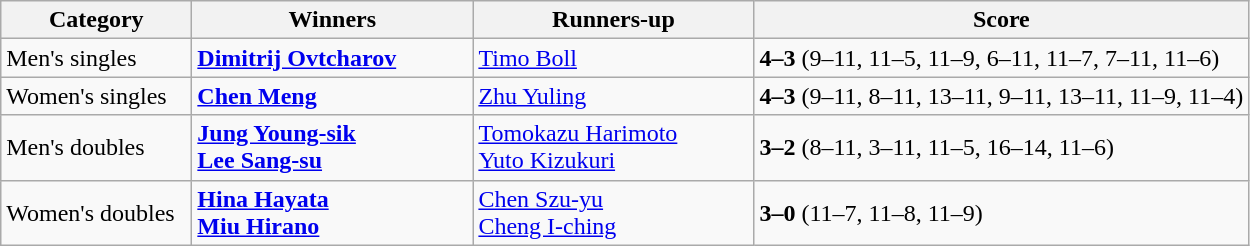<table class=wikitable style="white-space:nowrap;">
<tr>
<th scope="col" style="width: 120px;">Category</th>
<th scope="col" style="width: 180px;">Winners</th>
<th scope="col" style="width: 180px;">Runners-up</th>
<th scope="col" style="width: 320px;">Score</th>
</tr>
<tr>
<td>Men's singles</td>
<td> <strong><a href='#'>Dimitrij Ovtcharov</a></strong></td>
<td> <a href='#'>Timo Boll</a></td>
<td><strong>4–3</strong> (9–11, 11–5, 11–9, 6–11, 11–7, 7–11, 11–6)</td>
</tr>
<tr>
<td>Women's singles</td>
<td> <strong><a href='#'>Chen Meng</a></strong></td>
<td> <a href='#'>Zhu Yuling</a></td>
<td><strong>4–3</strong> (9–11, 8–11, 13–11, 9–11, 13–11, 11–9, 11–4)</td>
</tr>
<tr>
<td>Men's doubles</td>
<td> <strong><a href='#'>Jung Young-sik</a></strong><br> <strong><a href='#'>Lee Sang-su</a></strong></td>
<td> <a href='#'>Tomokazu Harimoto</a><br> <a href='#'>Yuto Kizukuri</a></td>
<td><strong>3–2</strong> (8–11, 3–11, 11–5, 16–14, 11–6)</td>
</tr>
<tr>
<td>Women's doubles</td>
<td> <strong><a href='#'>Hina Hayata</a></strong><br> <strong><a href='#'>Miu Hirano</a></strong></td>
<td> <a href='#'>Chen Szu-yu</a><br> <a href='#'>Cheng I-ching</a></td>
<td><strong>3–0</strong> (11–7, 11–8, 11–9)</td>
</tr>
</table>
